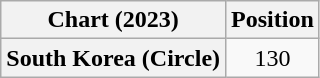<table class="wikitable plainrowheaders" style="text-align:center">
<tr>
<th scope="col">Chart (2023)</th>
<th scope="col">Position</th>
</tr>
<tr>
<th scope="row">South Korea (Circle)</th>
<td>130</td>
</tr>
</table>
